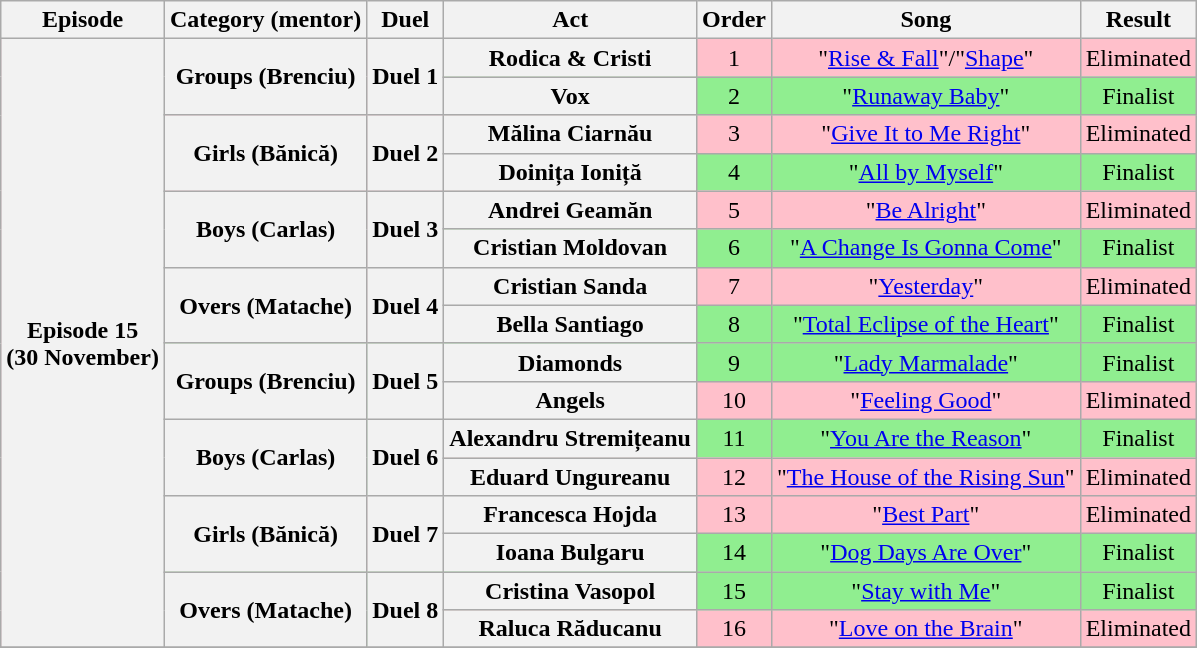<table class="wikitable plainrowheaders" style="text-align: center;">
<tr>
<th scope="col">Episode</th>
<th>Category (mentor)</th>
<th>Duel</th>
<th>Act</th>
<th>Order</th>
<th>Song</th>
<th>Result</th>
</tr>
<tr bgcolor=pink>
<th rowspan=16>Episode 15 <br>(30 November)</th>
<th rowspan="2">Groups (Brenciu)</th>
<th rowspan=2>Duel 1</th>
<th scope="row">Rodica & Cristi</th>
<td>1</td>
<td>"<a href='#'>Rise & Fall</a>"/"<a href='#'>Shape</a>"</td>
<td>Eliminated</td>
</tr>
<tr bgcolor=lightgreen>
<th scope="row"><strong>Vox</strong></th>
<td>2</td>
<td>"<a href='#'>Runaway Baby</a>"</td>
<td>Finalist</td>
</tr>
<tr bgcolor=pink>
<th rowspan="2">Girls (Bănică)</th>
<th rowspan=2>Duel 2</th>
<th scope="row">Mălina Ciarnău</th>
<td>3</td>
<td>"<a href='#'>Give It to Me Right</a>"</td>
<td>Eliminated</td>
</tr>
<tr bgcolor=lightgreen>
<th scope="row"><strong>Doinița Ioniță</strong></th>
<td>4</td>
<td>"<a href='#'>All by Myself</a>"</td>
<td>Finalist</td>
</tr>
<tr bgcolor=pink>
<th rowspan="2">Boys (Carlas)</th>
<th rowspan=2>Duel 3</th>
<th scope="row">Andrei Geamăn</th>
<td>5</td>
<td>"<a href='#'>Be Alright</a>"</td>
<td>Eliminated</td>
</tr>
<tr bgcolor=lightgreen>
<th scope="row"><strong>Cristian Moldovan</strong></th>
<td>6</td>
<td>"<a href='#'>A Change Is Gonna Come</a>"</td>
<td>Finalist</td>
</tr>
<tr bgcolor=pink>
<th rowspan="2">Overs (Matache)</th>
<th rowspan=2>Duel 4</th>
<th scope="row">Cristian Sanda</th>
<td>7</td>
<td>"<a href='#'>Yesterday</a>"</td>
<td>Eliminated</td>
</tr>
<tr bgcolor=lightgreen>
<th scope="row"><strong>Bella Santiago</strong></th>
<td>8</td>
<td>"<a href='#'>Total Eclipse of the Heart</a>"</td>
<td>Finalist</td>
</tr>
<tr bgcolor=lightgreen>
<th rowspan="2">Groups (Brenciu)</th>
<th rowspan=2>Duel 5</th>
<th scope="row"><strong>Diamonds</strong></th>
<td>9</td>
<td>"<a href='#'>Lady Marmalade</a>"</td>
<td>Finalist</td>
</tr>
<tr bgcolor=pink>
<th scope="row">Angels</th>
<td>10</td>
<td>"<a href='#'>Feeling Good</a>"</td>
<td>Eliminated</td>
</tr>
<tr bgcolor=lightgreen>
<th rowspan="2">Boys (Carlas)</th>
<th rowspan=2>Duel 6</th>
<th scope="row"><strong>Alexandru Stremițeanu</strong></th>
<td>11</td>
<td>"<a href='#'>You Are the Reason</a>"</td>
<td>Finalist</td>
</tr>
<tr bgcolor=pink>
<th scope="row">Eduard Ungureanu</th>
<td>12</td>
<td>"<a href='#'>The House of the Rising Sun</a>"</td>
<td>Eliminated</td>
</tr>
<tr bgcolor=pink>
<th rowspan="2">Girls (Bănică)</th>
<th rowspan=2>Duel 7</th>
<th scope="row">Francesca Hojda</th>
<td>13</td>
<td>"<a href='#'>Best Part</a>"</td>
<td>Eliminated</td>
</tr>
<tr bgcolor=lightgreen>
<th scope="row"><strong>Ioana Bulgaru</strong></th>
<td>14</td>
<td>"<a href='#'>Dog Days Are Over</a>"</td>
<td>Finalist</td>
</tr>
<tr bgcolor=lightgreen>
<th rowspan="2">Overs (Matache)</th>
<th rowspan=2>Duel 8</th>
<th scope="row"><strong>Cristina Vasopol</strong></th>
<td>15</td>
<td>"<a href='#'>Stay with Me</a>"</td>
<td>Finalist</td>
</tr>
<tr bgcolor=pink>
<th scope="row">Raluca Răducanu</th>
<td>16</td>
<td>"<a href='#'>Love on the Brain</a>"</td>
<td>Eliminated</td>
</tr>
<tr>
</tr>
</table>
